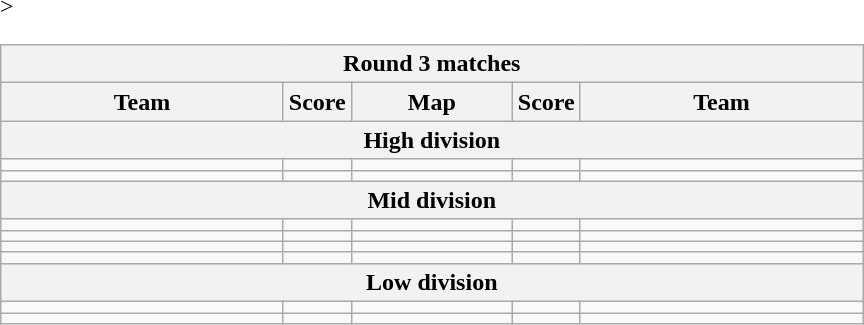<table class="wikitable" style="text-align: center;">
<tr>
<th colspan=5>Round 3 matches</th>
</tr>
<tr <noinclude>>
<th width="181px">Team</th>
<th width="20px">Score</th>
<th width="100px">Map</th>
<th width="20px">Score</th>
<th width="181px">Team</noinclude></th>
</tr>
<tr>
<th colspan=5>High division</th>
</tr>
<tr>
<td></td>
<td></td>
<td></td>
<td></td>
<td></td>
</tr>
<tr>
<td></td>
<td></td>
<td></td>
<td></td>
<td></td>
</tr>
<tr>
<th colspan=5>Mid division</th>
</tr>
<tr>
<td></td>
<td></td>
<td></td>
<td></td>
<td></td>
</tr>
<tr>
<td></td>
<td></td>
<td></td>
<td></td>
<td></td>
</tr>
<tr>
<td></td>
<td></td>
<td></td>
<td></td>
<td></td>
</tr>
<tr>
<td></td>
<td></td>
<td></td>
<td></td>
<td></td>
</tr>
<tr>
<th colspan=5>Low division</th>
</tr>
<tr>
<td></td>
<td></td>
<td></td>
<td></td>
<td></td>
</tr>
<tr>
<td></td>
<td></td>
<td></td>
<td></td>
<td></td>
</tr>
</table>
